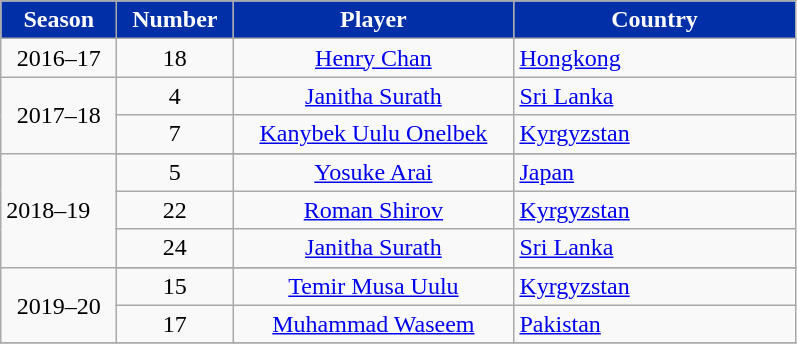<table class="wikitable">
<tr>
<th width="70px" style="background: #002FA7; color: #FFFFFF"; text-align: center">Season</th>
<th width="70px" style="background: #002FA7; color: #FFFFFF">Number</th>
<th width="180px" style="background: #002FA7; color: #FFFFFF">Player</th>
<th width="180px" style="background: #002FA7; color: #FFFFFF">Country</th>
</tr>
<tr style="text-align:left;">
<td style="text-align:center;">2016–17</td>
<td align="center">18</td>
<td align="center"><a href='#'>Henry Chan</a></td>
<td> <a href='#'>Hongkong</a></td>
</tr>
<tr style="text-align:left;">
<td rowspan="2" style="text-align:center;">2017–18</td>
<td align="center">4</td>
<td align="center"><a href='#'>Janitha Surath</a></td>
<td> <a href='#'>Sri Lanka</a></td>
</tr>
<tr style="text-align:left;">
<td align="center">7</td>
<td align="center"><a href='#'>Kanybek Uulu Onelbek</a></td>
<td> <a href='#'>Kyrgyzstan</a></td>
</tr>
<tr style="text-align:left;">
<td rowspan="4">2018–19</td>
</tr>
<tr style="text-align:left;">
<td align="center">5</td>
<td align="center"><a href='#'>Yosuke Arai</a></td>
<td> <a href='#'>Japan</a></td>
</tr>
<tr style="text-align:left;">
<td align="center">22</td>
<td align="center"><a href='#'>Roman Shirov </a></td>
<td> <a href='#'>Kyrgyzstan</a></td>
</tr>
<tr style="text-align:left;">
<td align="center">24</td>
<td align="center"><a href='#'>Janitha Surath</a></td>
<td> <a href='#'>Sri Lanka</a></td>
</tr>
<tr style="text-align:left;">
<td rowspan="3" style="text-align:center;">2019–20</td>
</tr>
<tr style="text-align:left;">
<td align="center">15</td>
<td align="center"><a href='#'>Temir Musa Uulu </a></td>
<td> <a href='#'>Kyrgyzstan</a></td>
</tr>
<tr style="text-align:left;">
<td align="center">17</td>
<td align="center"><a href='#'>Muhammad Waseem</a></td>
<td> <a href='#'>Pakistan</a></td>
</tr>
<tr>
</tr>
</table>
